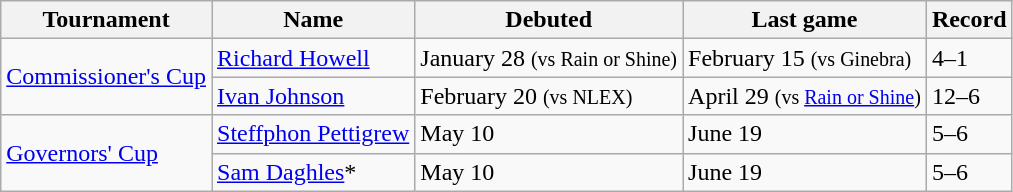<table class="wikitable">
<tr>
<th>Tournament</th>
<th>Name</th>
<th>Debuted</th>
<th>Last game</th>
<th>Record</th>
</tr>
<tr>
<td rowspan=2><a href='#'>Commissioner's Cup</a></td>
<td><a href='#'>Richard Howell</a></td>
<td>January 28 <small>(vs Rain or Shine)</small></td>
<td>February 15 <small>(vs Ginebra)</small></td>
<td>4–1</td>
</tr>
<tr>
<td><a href='#'>Ivan Johnson</a></td>
<td>February 20 <small>(vs NLEX)</small></td>
<td>April 29 <small>(vs <a href='#'>Rain or Shine</a>)</small></td>
<td>12–6</td>
</tr>
<tr>
<td rowspan=2><a href='#'>Governors' Cup</a></td>
<td><a href='#'>Steffphon Pettigrew</a></td>
<td>May 10 </td>
<td>June 19 </td>
<td>5–6</td>
</tr>
<tr>
<td> <a href='#'>Sam Daghles</a>*</td>
<td>May 10 </td>
<td>June 19 </td>
<td>5–6</td>
</tr>
</table>
